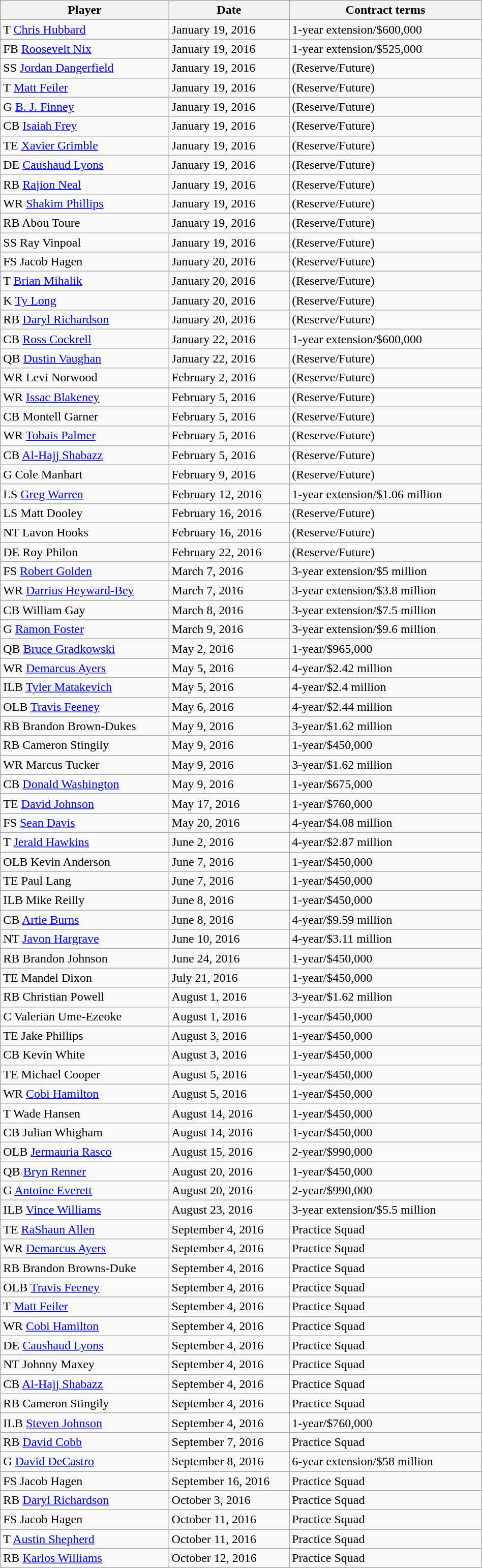<table class="wikitable" style="width:50%;">
<tr style="text-align:center; background:#ddd;">
<th style="width:35%;">Player</th>
<th style="width:25%;">Date</th>
<th style="width:40%;">Contract terms</th>
</tr>
<tr>
<td>T <a href='#'>Chris Hubbard</a></td>
<td>January 19, 2016</td>
<td>1-year extension/$600,000</td>
</tr>
<tr>
<td>FB <a href='#'>Roosevelt Nix</a></td>
<td>January 19, 2016</td>
<td>1-year extension/$525,000</td>
</tr>
<tr>
<td>SS <a href='#'>Jordan Dangerfield</a></td>
<td>January 19, 2016</td>
<td>(Reserve/Future)</td>
</tr>
<tr>
<td>T <a href='#'>Matt Feiler</a></td>
<td>January 19, 2016</td>
<td>(Reserve/Future)</td>
</tr>
<tr>
<td>G <a href='#'>B. J. Finney</a></td>
<td>January 19, 2016</td>
<td>(Reserve/Future)</td>
</tr>
<tr>
<td>CB <a href='#'>Isaiah Frey</a></td>
<td>January 19, 2016</td>
<td>(Reserve/Future)</td>
</tr>
<tr>
<td>TE <a href='#'>Xavier Grimble</a></td>
<td>January 19, 2016</td>
<td>(Reserve/Future)</td>
</tr>
<tr>
<td>DE <a href='#'>Caushaud Lyons</a></td>
<td>January 19, 2016</td>
<td>(Reserve/Future)</td>
</tr>
<tr>
<td>RB <a href='#'>Rajion Neal</a></td>
<td>January 19, 2016</td>
<td>(Reserve/Future)</td>
</tr>
<tr>
<td>WR <a href='#'>Shakim Phillips</a></td>
<td>January 19, 2016</td>
<td>(Reserve/Future)</td>
</tr>
<tr>
<td>RB Abou Toure</td>
<td>January 19, 2016</td>
<td>(Reserve/Future)</td>
</tr>
<tr>
<td>SS Ray Vinpoal</td>
<td>January 19, 2016</td>
<td>(Reserve/Future)</td>
</tr>
<tr>
<td>FS Jacob Hagen</td>
<td>January 20, 2016</td>
<td>(Reserve/Future)</td>
</tr>
<tr>
<td>T <a href='#'>Brian Mihalik</a></td>
<td>January 20, 2016</td>
<td>(Reserve/Future)</td>
</tr>
<tr>
<td>K <a href='#'>Ty Long</a></td>
<td>January 20, 2016</td>
<td>(Reserve/Future)</td>
</tr>
<tr>
<td>RB <a href='#'>Daryl Richardson</a></td>
<td>January 20, 2016</td>
<td>(Reserve/Future)</td>
</tr>
<tr>
<td>CB <a href='#'>Ross Cockrell</a></td>
<td>January 22, 2016</td>
<td>1-year extension/$600,000</td>
</tr>
<tr>
<td>QB <a href='#'>Dustin Vaughan</a></td>
<td>January 22, 2016</td>
<td>(Reserve/Future)</td>
</tr>
<tr>
<td>WR Levi Norwood</td>
<td>February 2, 2016</td>
<td>(Reserve/Future)</td>
</tr>
<tr>
<td>WR <a href='#'>Issac Blakeney</a></td>
<td>February 5, 2016</td>
<td>(Reserve/Future)</td>
</tr>
<tr>
<td>CB Montell Garner</td>
<td>February 5, 2016</td>
<td>(Reserve/Future)</td>
</tr>
<tr>
<td>WR <a href='#'>Tobais Palmer</a></td>
<td>February 5, 2016</td>
<td>(Reserve/Future)</td>
</tr>
<tr>
<td>CB <a href='#'>Al-Hajj Shabazz</a></td>
<td>February 5, 2016</td>
<td>(Reserve/Future)</td>
</tr>
<tr>
<td>G Cole Manhart</td>
<td>February 9, 2016</td>
<td>(Reserve/Future)</td>
</tr>
<tr>
<td>LS <a href='#'>Greg Warren</a></td>
<td>February 12, 2016</td>
<td>1-year extension/$1.06 million</td>
</tr>
<tr>
<td>LS Matt Dooley</td>
<td>February 16, 2016</td>
<td>(Reserve/Future)</td>
</tr>
<tr>
<td>NT Lavon Hooks</td>
<td>February 16, 2016</td>
<td>(Reserve/Future)</td>
</tr>
<tr>
<td>DE Roy Philon</td>
<td>February 22, 2016</td>
<td>(Reserve/Future)</td>
</tr>
<tr>
<td>FS <a href='#'>Robert Golden</a></td>
<td>March 7, 2016</td>
<td>3-year extension/$5 million</td>
</tr>
<tr>
<td>WR <a href='#'>Darrius Heyward-Bey</a></td>
<td>March 7, 2016</td>
<td>3-year extension/$3.8 million</td>
</tr>
<tr>
<td>CB William Gay</td>
<td>March 8, 2016</td>
<td>3-year extension/$7.5 million</td>
</tr>
<tr>
<td>G <a href='#'>Ramon Foster</a></td>
<td>March 9, 2016</td>
<td>3-year extension/$9.6 million</td>
</tr>
<tr>
<td>QB <a href='#'>Bruce Gradkowski</a></td>
<td>May 2, 2016</td>
<td>1-year/$965,000</td>
</tr>
<tr>
<td>WR <a href='#'>Demarcus Ayers</a></td>
<td>May 5, 2016</td>
<td>4-year/$2.42 million</td>
</tr>
<tr>
<td>ILB <a href='#'>Tyler Matakevich</a></td>
<td>May 5, 2016</td>
<td>4-year/$2.4 million</td>
</tr>
<tr>
<td>OLB <a href='#'>Travis Feeney</a></td>
<td>May 6, 2016</td>
<td>4-year/$2.44 million</td>
</tr>
<tr>
<td>RB Brandon Brown-Dukes</td>
<td>May 9, 2016</td>
<td>3-year/$1.62 million</td>
</tr>
<tr>
<td>RB Cameron Stingily</td>
<td>May 9, 2016</td>
<td>1-year/$450,000</td>
</tr>
<tr>
<td>WR Marcus Tucker</td>
<td>May 9, 2016</td>
<td>3-year/$1.62 million</td>
</tr>
<tr>
<td>CB <a href='#'>Donald Washington</a></td>
<td>May 9, 2016</td>
<td>1-year/$675,000</td>
</tr>
<tr>
<td>TE <a href='#'>David Johnson</a></td>
<td>May 17, 2016</td>
<td>1-year/$760,000</td>
</tr>
<tr>
<td>FS <a href='#'>Sean Davis</a></td>
<td>May 20, 2016</td>
<td>4-year/$4.08 million</td>
</tr>
<tr>
<td>T <a href='#'>Jerald Hawkins</a></td>
<td>June 2, 2016</td>
<td>4-year/$2.87 million</td>
</tr>
<tr>
<td>OLB Kevin Anderson</td>
<td>June 7, 2016</td>
<td>1-year/$450,000</td>
</tr>
<tr>
<td>TE Paul Lang</td>
<td>June 7, 2016</td>
<td>1-year/$450,000</td>
</tr>
<tr>
<td>ILB Mike Reilly</td>
<td>June 8, 2016</td>
<td>1-year/$450,000</td>
</tr>
<tr>
<td>CB <a href='#'>Artie Burns</a></td>
<td>June 8, 2016</td>
<td>4-year/$9.59 million</td>
</tr>
<tr>
<td>NT <a href='#'>Javon Hargrave</a></td>
<td>June 10, 2016</td>
<td>4-year/$3.11 million</td>
</tr>
<tr>
<td>RB Brandon Johnson</td>
<td>June 24, 2016</td>
<td>1-year/$450,000</td>
</tr>
<tr>
<td>TE Mandel Dixon</td>
<td>July 21, 2016</td>
<td>1-year/$450,000</td>
</tr>
<tr>
<td>RB Christian Powell</td>
<td>August 1, 2016</td>
<td>3-year/$1.62 million</td>
</tr>
<tr>
<td>C Valerian Ume-Ezeoke</td>
<td>August 1, 2016</td>
<td>1-year/$450,000</td>
</tr>
<tr>
<td>TE Jake Phillips</td>
<td>August 3, 2016</td>
<td>1-year/$450,000</td>
</tr>
<tr>
<td>CB Kevin White</td>
<td>August 3, 2016</td>
<td>1-year/$450,000</td>
</tr>
<tr>
<td>TE Michael Cooper</td>
<td>August 5, 2016</td>
<td>1-year/$450,000</td>
</tr>
<tr>
<td>WR <a href='#'>Cobi Hamilton</a></td>
<td>August 5, 2016</td>
<td>1-year/$450,000</td>
</tr>
<tr>
<td>T Wade Hansen</td>
<td>August 14, 2016</td>
<td>1-year/$450,000</td>
</tr>
<tr>
<td>CB Julian Whigham</td>
<td>August 14, 2016</td>
<td>1-year/$450,000</td>
</tr>
<tr>
<td>OLB <a href='#'>Jermauria Rasco</a></td>
<td>August 15, 2016</td>
<td>2-year/$990,000</td>
</tr>
<tr>
<td>QB <a href='#'>Bryn Renner</a></td>
<td>August 20, 2016</td>
<td>1-year/$450,000</td>
</tr>
<tr>
<td>G <a href='#'>Antoine Everett</a></td>
<td>August 20, 2016</td>
<td>2-year/$990,000</td>
</tr>
<tr>
<td>ILB <a href='#'>Vince Williams</a></td>
<td>August 23, 2016</td>
<td>3-year extension/$5.5 million</td>
</tr>
<tr>
<td>TE <a href='#'>RaShaun Allen</a></td>
<td>September 4, 2016</td>
<td>Practice Squad</td>
</tr>
<tr>
<td>WR <a href='#'>Demarcus Ayers</a></td>
<td>September 4, 2016</td>
<td>Practice Squad</td>
</tr>
<tr>
<td>RB Brandon Browns-Duke</td>
<td>September 4, 2016</td>
<td>Practice Squad</td>
</tr>
<tr>
<td>OLB <a href='#'>Travis Feeney</a></td>
<td>September 4, 2016</td>
<td>Practice Squad</td>
</tr>
<tr>
<td>T <a href='#'>Matt Feiler</a></td>
<td>September 4, 2016</td>
<td>Practice Squad</td>
</tr>
<tr>
<td>WR <a href='#'>Cobi Hamilton</a></td>
<td>September 4, 2016</td>
<td>Practice Squad</td>
</tr>
<tr>
<td>DE <a href='#'>Caushaud Lyons</a></td>
<td>September 4, 2016</td>
<td>Practice Squad</td>
</tr>
<tr>
<td>NT Johnny Maxey</td>
<td>September 4, 2016</td>
<td>Practice Squad</td>
</tr>
<tr>
<td>CB <a href='#'>Al-Hajj Shabazz</a></td>
<td>September 4, 2016</td>
<td>Practice Squad</td>
</tr>
<tr>
<td>RB Cameron Stingily</td>
<td>September 4, 2016</td>
<td>Practice Squad</td>
</tr>
<tr>
<td>ILB <a href='#'>Steven Johnson</a></td>
<td>September 4, 2016</td>
<td>1-year/$760,000</td>
</tr>
<tr>
<td>RB <a href='#'>David Cobb</a></td>
<td>September 7, 2016</td>
<td>Practice Squad</td>
</tr>
<tr>
<td>G <a href='#'>David DeCastro</a></td>
<td>September 8, 2016</td>
<td>6-year extension/$58 million</td>
</tr>
<tr>
<td>FS Jacob Hagen</td>
<td>September 16, 2016</td>
<td>Practice Squad</td>
</tr>
<tr>
<td>RB <a href='#'>Daryl Richardson</a></td>
<td>October 3, 2016</td>
<td>Practice Squad</td>
</tr>
<tr>
<td>FS Jacob Hagen</td>
<td>October 11, 2016</td>
<td>Practice Squad</td>
</tr>
<tr>
<td>T <a href='#'>Austin Shepherd</a></td>
<td>October 11, 2016</td>
<td>Practice Squad</td>
</tr>
<tr>
<td>RB <a href='#'>Karlos Williams</a></td>
<td>October 12, 2016</td>
<td>Practice Squad</td>
</tr>
</table>
